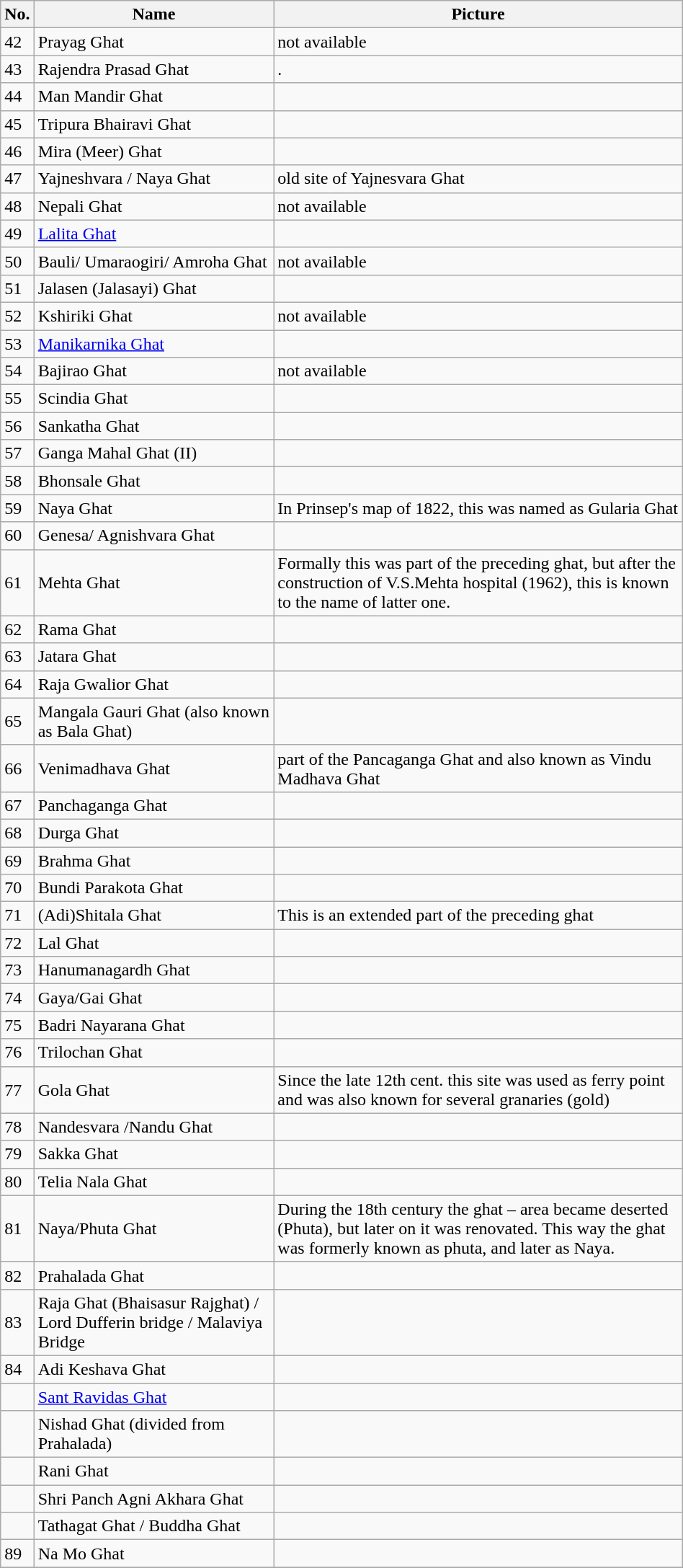<table class="wikitable sortable" width=50%>
<tr>
<th>No.</th>
<th>Name</th>
<th class="unsortable">Picture</th>
</tr>
<tr>
<td>42</td>
<td>Prayag Ghat</td>
<td>not available</td>
</tr>
<tr>
<td>43</td>
<td>Rajendra Prasad Ghat</td>
<td>.</td>
</tr>
<tr>
<td>44</td>
<td>Man Mandir Ghat</td>
<td></td>
</tr>
<tr>
<td>45</td>
<td>Tripura Bhairavi Ghat</td>
<td></td>
</tr>
<tr>
<td>46</td>
<td>Mira (Meer) Ghat</td>
<td></td>
</tr>
<tr>
<td>47</td>
<td>Yajneshvara / Naya Ghat</td>
<td>old site of Yajnesvara Ghat</td>
</tr>
<tr>
<td>48</td>
<td>Nepali Ghat</td>
<td>not available</td>
</tr>
<tr>
<td>49</td>
<td><a href='#'>Lalita Ghat</a></td>
<td></td>
</tr>
<tr>
<td>50</td>
<td>Bauli/ Umaraogiri/ Amroha Ghat</td>
<td>not available</td>
</tr>
<tr>
<td>51</td>
<td>Jalasen (Jalasayi) Ghat</td>
<td></td>
</tr>
<tr>
<td>52</td>
<td>Kshiriki Ghat</td>
<td>not available</td>
</tr>
<tr>
<td>53</td>
<td><a href='#'>Manikarnika Ghat</a></td>
<td></td>
</tr>
<tr>
<td>54</td>
<td>Bajirao Ghat</td>
<td>not available</td>
</tr>
<tr>
<td>55</td>
<td>Scindia Ghat</td>
<td></td>
</tr>
<tr>
<td>56</td>
<td>Sankatha Ghat</td>
<td></td>
</tr>
<tr>
<td>57</td>
<td>Ganga Mahal Ghat (II)</td>
<td></td>
</tr>
<tr>
<td>58</td>
<td>Bhonsale Ghat</td>
<td></td>
</tr>
<tr>
<td>59</td>
<td>Naya Ghat</td>
<td>In Prinsep's map of 1822, this was named as Gularia Ghat</td>
</tr>
<tr>
<td>60</td>
<td>Genesa/ Agnishvara Ghat</td>
<td></td>
</tr>
<tr>
<td>61</td>
<td>Mehta Ghat</td>
<td>Formally this was part of the preceding ghat, but after the construction of V.S.Mehta hospital (1962), this is known to the name of latter one.</td>
</tr>
<tr>
<td>62</td>
<td>Rama Ghat</td>
<td></td>
</tr>
<tr>
<td>63</td>
<td>Jatara Ghat</td>
<td></td>
</tr>
<tr>
<td>64</td>
<td>Raja Gwalior Ghat</td>
<td></td>
</tr>
<tr>
<td>65</td>
<td>Mangala Gauri Ghat (also known as Bala Ghat)</td>
<td></td>
</tr>
<tr>
<td>66</td>
<td>Venimadhava Ghat</td>
<td>part of the Pancaganga Ghat and also known as Vindu Madhava Ghat</td>
</tr>
<tr>
<td>67</td>
<td>Panchaganga Ghat</td>
<td></td>
</tr>
<tr>
<td>68</td>
<td>Durga Ghat</td>
<td></td>
</tr>
<tr>
<td>69</td>
<td>Brahma Ghat</td>
<td></td>
</tr>
<tr>
<td>70</td>
<td>Bundi Parakota Ghat</td>
<td></td>
</tr>
<tr>
<td>71</td>
<td>(Adi)Shitala Ghat</td>
<td>This is an extended part of the preceding ghat</td>
</tr>
<tr>
<td>72</td>
<td>Lal Ghat</td>
<td></td>
</tr>
<tr>
<td>73</td>
<td>Hanumanagardh Ghat</td>
<td></td>
</tr>
<tr>
<td>74</td>
<td>Gaya/Gai Ghat</td>
<td></td>
</tr>
<tr>
<td>75</td>
<td>Badri Nayarana Ghat</td>
<td></td>
</tr>
<tr>
<td>76</td>
<td>Trilochan Ghat</td>
<td></td>
</tr>
<tr>
<td>77</td>
<td>Gola Ghat</td>
<td>Since the late 12th cent. this site was used as ferry point and was also known for several granaries (gold)</td>
</tr>
<tr>
<td>78</td>
<td>Nandesvara /Nandu Ghat</td>
<td></td>
</tr>
<tr>
<td>79</td>
<td>Sakka Ghat</td>
<td></td>
</tr>
<tr>
<td>80</td>
<td>Telia Nala Ghat</td>
<td></td>
</tr>
<tr>
<td>81</td>
<td>Naya/Phuta Ghat</td>
<td>During the 18th century the ghat – area became deserted (Phuta), but later on it was renovated. This way the ghat was formerly known as phuta, and later as Naya.</td>
</tr>
<tr>
<td>82</td>
<td>Prahalada Ghat</td>
<td></td>
</tr>
<tr>
<td>83</td>
<td>Raja Ghat (Bhaisasur Rajghat) / Lord Dufferin bridge / Malaviya Bridge</td>
<td></td>
</tr>
<tr>
<td>84</td>
<td>Adi Keshava Ghat</td>
<td></td>
</tr>
<tr>
<td></td>
<td><a href='#'>Sant Ravidas Ghat</a></td>
<td></td>
</tr>
<tr>
<td></td>
<td>Nishad Ghat (divided from Prahalada)</td>
<td></td>
</tr>
<tr>
<td></td>
<td>Rani Ghat</td>
<td></td>
</tr>
<tr>
<td></td>
<td>Shri Panch Agni Akhara Ghat</td>
<td></td>
</tr>
<tr>
<td></td>
<td>Tathagat Ghat / Buddha Ghat</td>
<td></td>
</tr>
<tr>
<td>89</td>
<td>Na Mo Ghat</td>
<td></td>
</tr>
<tr>
</tr>
</table>
